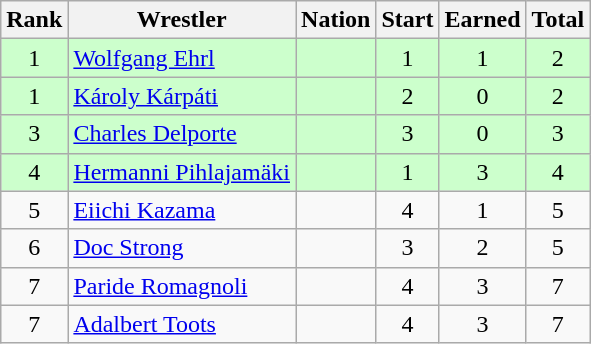<table class="wikitable sortable" style="text-align:center;">
<tr>
<th>Rank</th>
<th>Wrestler</th>
<th>Nation</th>
<th>Start</th>
<th>Earned</th>
<th>Total</th>
</tr>
<tr style="background:#cfc;">
<td>1</td>
<td align=left><a href='#'>Wolfgang Ehrl</a></td>
<td align=left></td>
<td>1</td>
<td>1</td>
<td>2</td>
</tr>
<tr style="background:#cfc;">
<td>1</td>
<td align=left><a href='#'>Károly Kárpáti</a></td>
<td align=left></td>
<td>2</td>
<td>0</td>
<td>2</td>
</tr>
<tr style="background:#cfc;">
<td>3</td>
<td align=left><a href='#'>Charles Delporte</a></td>
<td align=left></td>
<td>3</td>
<td>0</td>
<td>3</td>
</tr>
<tr style="background:#cfc;">
<td>4</td>
<td align=left><a href='#'>Hermanni Pihlajamäki</a></td>
<td align=left></td>
<td>1</td>
<td>3</td>
<td>4</td>
</tr>
<tr>
<td>5</td>
<td align=left><a href='#'>Eiichi Kazama</a></td>
<td align=left></td>
<td>4</td>
<td>1</td>
<td>5</td>
</tr>
<tr>
<td>6</td>
<td align=left><a href='#'>Doc Strong</a></td>
<td align=left></td>
<td>3</td>
<td>2</td>
<td>5</td>
</tr>
<tr>
<td>7</td>
<td align=left><a href='#'>Paride Romagnoli</a></td>
<td align=left></td>
<td>4</td>
<td>3</td>
<td>7</td>
</tr>
<tr>
<td>7</td>
<td align=left><a href='#'>Adalbert Toots</a></td>
<td align=left></td>
<td>4</td>
<td>3</td>
<td>7</td>
</tr>
</table>
